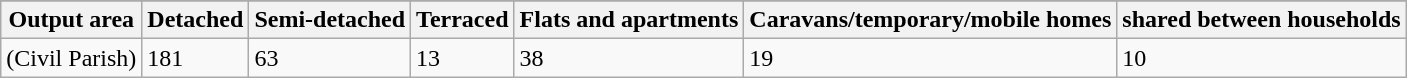<table class="wikitable">
<tr>
</tr>
<tr>
<th>Output area</th>
<th>Detached</th>
<th>Semi-detached</th>
<th>Terraced</th>
<th>Flats and apartments</th>
<th>Caravans/temporary/mobile homes</th>
<th>shared between households</th>
</tr>
<tr>
<td>(Civil Parish)</td>
<td>181</td>
<td>63</td>
<td>13</td>
<td>38</td>
<td>19</td>
<td>10</td>
</tr>
</table>
